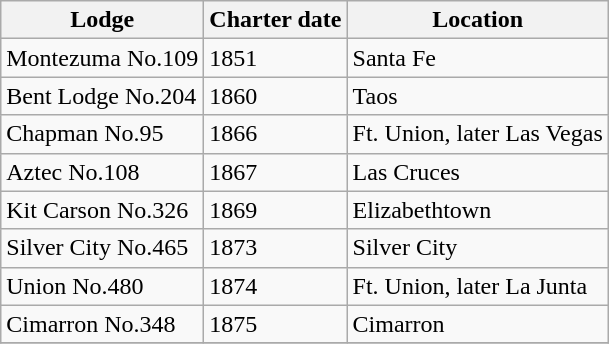<table class="wikitable">
<tr>
<th>Lodge</th>
<th>Charter date</th>
<th>Location</th>
</tr>
<tr>
<td>Montezuma No.109</td>
<td>1851</td>
<td>Santa Fe</td>
</tr>
<tr>
<td>Bent Lodge No.204</td>
<td>1860</td>
<td>Taos</td>
</tr>
<tr>
<td>Chapman No.95</td>
<td>1866</td>
<td>Ft. Union, later Las Vegas</td>
</tr>
<tr>
<td>Aztec No.108</td>
<td>1867</td>
<td>Las Cruces</td>
</tr>
<tr>
<td>Kit Carson No.326</td>
<td>1869</td>
<td>Elizabethtown</td>
</tr>
<tr>
<td>Silver City No.465</td>
<td>1873</td>
<td>Silver City</td>
</tr>
<tr>
<td>Union No.480</td>
<td>1874</td>
<td>Ft. Union, later La Junta</td>
</tr>
<tr>
<td>Cimarron No.348</td>
<td>1875</td>
<td>Cimarron</td>
</tr>
<tr>
</tr>
</table>
